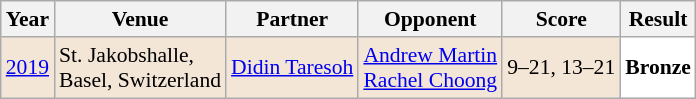<table class="sortable wikitable" style="font-size: 90%;">
<tr>
<th>Year</th>
<th>Venue</th>
<th>Partner</th>
<th>Opponent</th>
<th>Score</th>
<th>Result</th>
</tr>
<tr style="background:#F3E6D7">
<td align="center"><a href='#'>2019</a></td>
<td align="left">St. Jakobshalle,<br>Basel, Switzerland</td>
<td align="left"> <a href='#'>Didin Taresoh</a></td>
<td align="left"> <a href='#'>Andrew Martin</a><br>  <a href='#'>Rachel Choong</a></td>
<td align="left">9–21, 13–21</td>
<td style="text-align:left; background:white"> <strong>Bronze</strong></td>
</tr>
</table>
